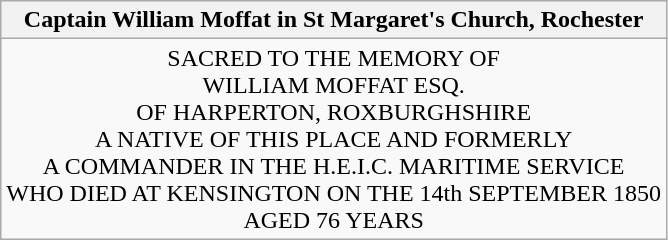<table class="wikitable" style="display: inline-table;">
<tr>
<th>Captain William Moffat in St Margaret's Church, Rochester</th>
</tr>
<tr style="text-align: center;">
<td>SACRED TO THE MEMORY OF<br>WILLIAM MOFFAT ESQ.<br>OF HARPERTON, ROXBURGHSHIRE<br>A NATIVE OF THIS PLACE AND FORMERLY<br>A COMMANDER IN THE H.E.I.C. MARITIME SERVICE<br>WHO DIED AT KENSINGTON ON THE 14th SEPTEMBER 1850<br>AGED 76 YEARS</td>
</tr>
</table>
